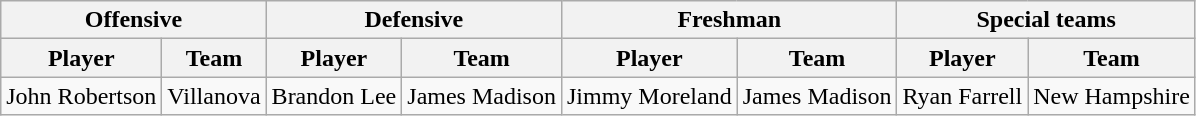<table class="wikitable" border="1">
<tr>
<th colspan="2">Offensive</th>
<th colspan="2">Defensive</th>
<th colspan="2">Freshman</th>
<th colspan="2">Special teams</th>
</tr>
<tr>
<th>Player</th>
<th>Team</th>
<th>Player</th>
<th>Team</th>
<th>Player</th>
<th>Team</th>
<th>Player</th>
<th>Team</th>
</tr>
<tr>
<td>John Robertson</td>
<td>Villanova</td>
<td>Brandon Lee</td>
<td>James Madison</td>
<td>Jimmy Moreland</td>
<td>James Madison</td>
<td>Ryan Farrell</td>
<td>New Hampshire</td>
</tr>
</table>
